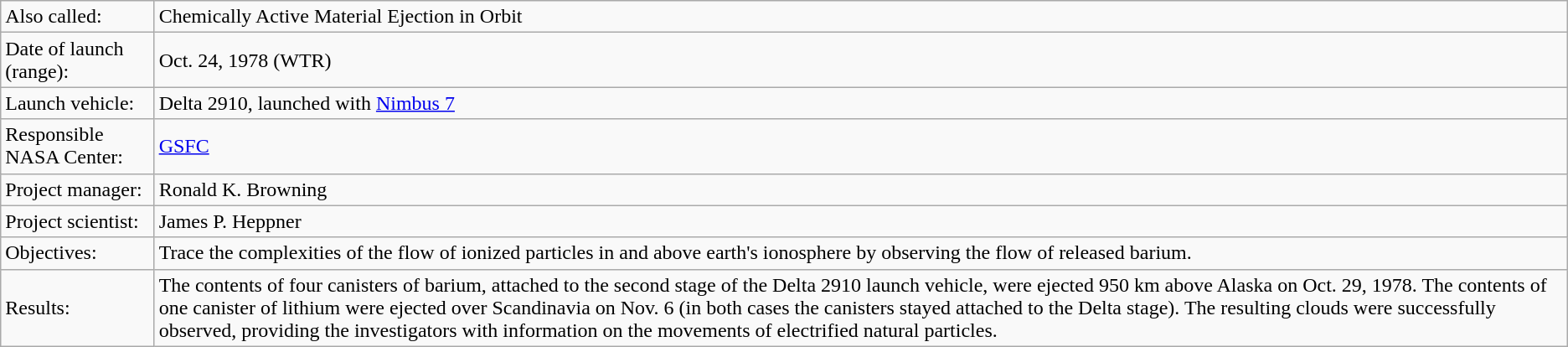<table class="wikitable">
<tr>
<td>Also called:</td>
<td>Chemically Active Material Ejection in Orbit</td>
</tr>
<tr>
<td>Date of launch (range):</td>
<td>Oct. 24, 1978 (WTR)</td>
</tr>
<tr>
<td>Launch vehicle:</td>
<td>Delta 2910, launched with <a href='#'>Nimbus 7</a></td>
</tr>
<tr>
<td>Responsible NASA Center:</td>
<td><a href='#'>GSFC</a></td>
</tr>
<tr>
<td>Project manager:</td>
<td>Ronald K. Browning</td>
</tr>
<tr>
<td>Project scientist:</td>
<td>James P. Heppner</td>
</tr>
<tr>
<td>Objectives:</td>
<td>Trace the complexities of the flow of ionized particles in and above earth's ionosphere by observing the flow of released barium.</td>
</tr>
<tr>
<td>Results:</td>
<td>The contents of four canisters of barium, attached to the second stage of the Delta 2910 launch vehicle, were ejected 950 km above Alaska on Oct. 29, 1978. The contents of one canister of lithium were ejected over Scandinavia on Nov. 6 (in both cases the canisters stayed attached to the Delta stage). The resulting clouds were successfully observed, providing the investigators with information on the movements of electrified natural particles.</td>
</tr>
</table>
